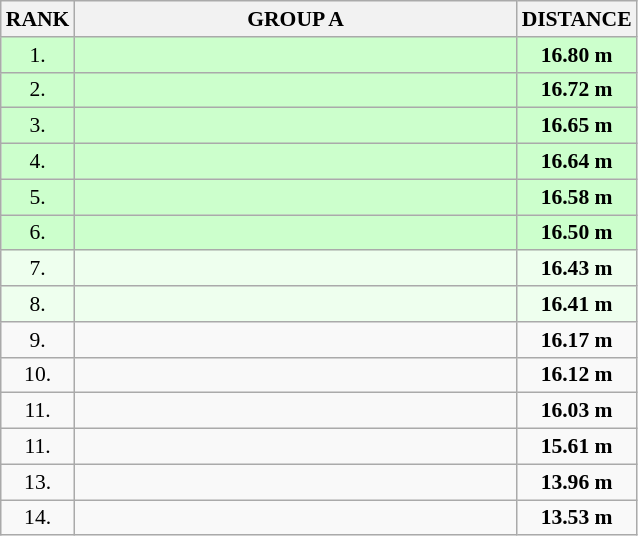<table class="wikitable" style="border-collapse: collapse; font-size: 90%;">
<tr>
<th>RANK</th>
<th align="center" style="width: 20em">GROUP A</th>
<th align="center" style="width: 5em">DISTANCE</th>
</tr>
<tr style="background:#ccffcc;">
<td align="center">1.</td>
<td></td>
<td align="center"><strong>16.80 m</strong></td>
</tr>
<tr style="background:#ccffcc;">
<td align="center">2.</td>
<td></td>
<td align="center"><strong>16.72 m</strong></td>
</tr>
<tr style="background:#ccffcc;">
<td align="center">3.</td>
<td></td>
<td align="center"><strong>16.65 m</strong></td>
</tr>
<tr style="background:#ccffcc;">
<td align="center">4.</td>
<td></td>
<td align="center"><strong>16.64 m</strong></td>
</tr>
<tr style="background:#ccffcc;">
<td align="center">5.</td>
<td></td>
<td align="center"><strong>16.58 m</strong></td>
</tr>
<tr style="background:#ccffcc;">
<td align="center">6.</td>
<td></td>
<td align="center"><strong>16.50 m</strong></td>
</tr>
<tr style="background:#eeffee;">
<td align="center">7.</td>
<td></td>
<td align="center"><strong>16.43 m</strong></td>
</tr>
<tr style="background:#eeffee;">
<td align="center">8.</td>
<td></td>
<td align="center"><strong>16.41 m</strong></td>
</tr>
<tr>
<td align="center">9.</td>
<td></td>
<td align="center"><strong>16.17 m</strong></td>
</tr>
<tr>
<td align="center">10.</td>
<td></td>
<td align="center"><strong>16.12 m</strong></td>
</tr>
<tr>
<td align="center">11.</td>
<td></td>
<td align="center"><strong>16.03 m</strong></td>
</tr>
<tr>
<td align="center">11.</td>
<td></td>
<td align="center"><strong>15.61 m</strong></td>
</tr>
<tr>
<td align="center">13.</td>
<td></td>
<td align="center"><strong>13.96 m</strong></td>
</tr>
<tr>
<td align="center">14.</td>
<td></td>
<td align="center"><strong>13.53 m</strong></td>
</tr>
</table>
